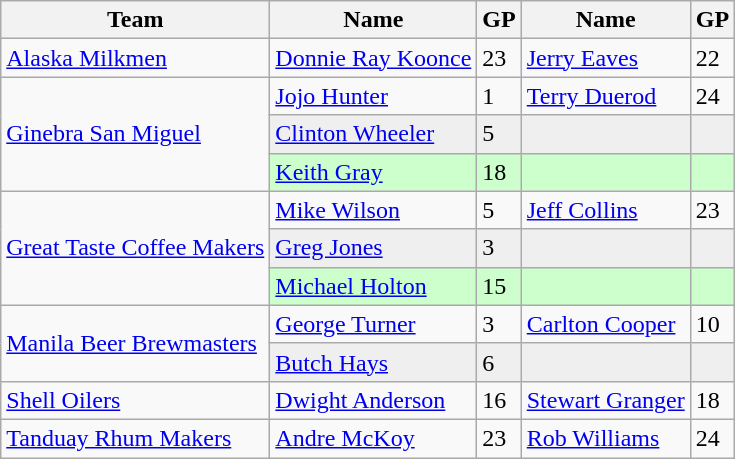<table class="wikitable">
<tr>
<th>Team</th>
<th>Name</th>
<th>GP</th>
<th>Name</th>
<th>GP</th>
</tr>
<tr>
<td><a href='#'>Alaska Milkmen</a></td>
<td><a href='#'>Donnie Ray Koonce</a></td>
<td>23</td>
<td><a href='#'>Jerry Eaves</a></td>
<td>22</td>
</tr>
<tr>
<td rowspan=3><a href='#'>Ginebra San Miguel</a></td>
<td><a href='#'>Jojo Hunter</a></td>
<td>1</td>
<td><a href='#'>Terry Duerod</a></td>
<td>24</td>
</tr>
<tr style="background:#efefef;">
<td><a href='#'>Clinton Wheeler</a></td>
<td>5</td>
<td></td>
<td></td>
</tr>
<tr style="background:#cfc;">
<td><a href='#'>Keith Gray</a></td>
<td>18</td>
<td></td>
<td></td>
</tr>
<tr>
<td rowspan=3><a href='#'>Great Taste Coffee Makers</a></td>
<td><a href='#'>Mike Wilson</a></td>
<td>5</td>
<td><a href='#'>Jeff Collins</a></td>
<td>23</td>
</tr>
<tr style="background:#efefef;">
<td><a href='#'>Greg Jones</a></td>
<td>3</td>
<td></td>
<td></td>
</tr>
<tr style="background:#cfc;">
<td><a href='#'>Michael Holton</a></td>
<td>15</td>
<td></td>
<td></td>
</tr>
<tr>
<td rowspan=2><a href='#'>Manila Beer Brewmasters</a></td>
<td><a href='#'>George Turner</a></td>
<td>3</td>
<td><a href='#'>Carlton Cooper</a></td>
<td>10</td>
</tr>
<tr style="background:#efefef;">
<td><a href='#'>Butch Hays</a></td>
<td>6</td>
<td></td>
<td></td>
</tr>
<tr>
<td><a href='#'>Shell Oilers</a></td>
<td><a href='#'>Dwight Anderson</a></td>
<td>16</td>
<td><a href='#'>Stewart Granger</a></td>
<td>18</td>
</tr>
<tr>
<td><a href='#'>Tanduay Rhum Makers</a></td>
<td><a href='#'>Andre McKoy</a></td>
<td>23</td>
<td><a href='#'>Rob Williams</a></td>
<td>24</td>
</tr>
</table>
